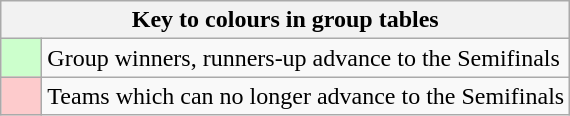<table class="wikitable" style="text-align: center;">
<tr>
<th colspan=2>Key to colours in group tables</th>
</tr>
<tr>
<td bgcolor=#ccffcc style="width: 20px;"></td>
<td align=left>Group winners, runners-up advance to the Semifinals</td>
</tr>
<tr>
<td bgcolor=#FDCBCC style="width: 20px;"></td>
<td align=left>Teams which can no longer advance to the Semifinals</td>
</tr>
</table>
